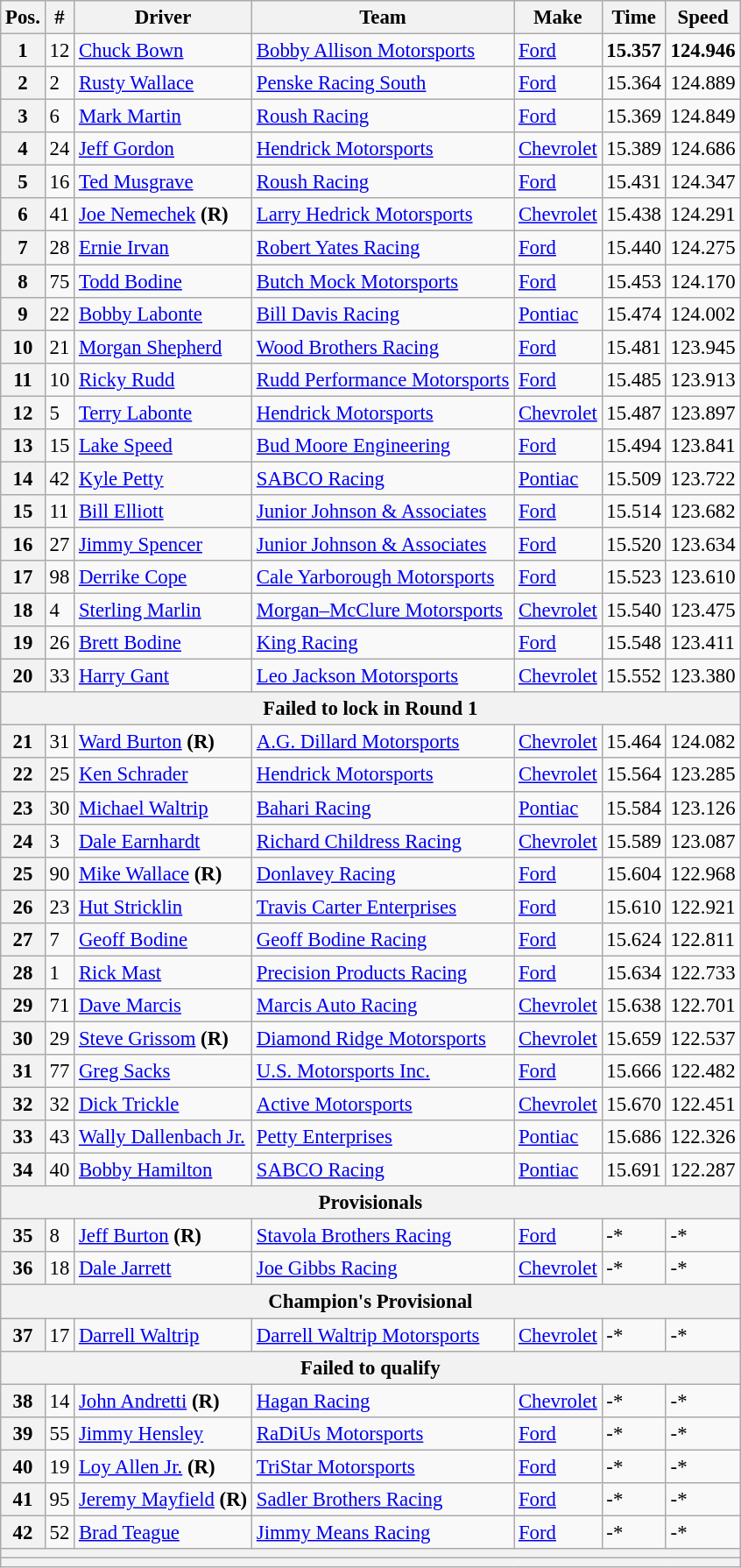<table class="wikitable" style="font-size:95%">
<tr>
<th>Pos.</th>
<th>#</th>
<th>Driver</th>
<th>Team</th>
<th>Make</th>
<th>Time</th>
<th>Speed</th>
</tr>
<tr>
<th>1</th>
<td>12</td>
<td><a href='#'>Chuck Bown</a></td>
<td><a href='#'>Bobby Allison Motorsports</a></td>
<td><a href='#'>Ford</a></td>
<td><strong>15.357</strong></td>
<td><strong>124.946</strong></td>
</tr>
<tr>
<th>2</th>
<td>2</td>
<td><a href='#'>Rusty Wallace</a></td>
<td><a href='#'>Penske Racing South</a></td>
<td><a href='#'>Ford</a></td>
<td>15.364</td>
<td>124.889</td>
</tr>
<tr>
<th>3</th>
<td>6</td>
<td><a href='#'>Mark Martin</a></td>
<td><a href='#'>Roush Racing</a></td>
<td><a href='#'>Ford</a></td>
<td>15.369</td>
<td>124.849</td>
</tr>
<tr>
<th>4</th>
<td>24</td>
<td><a href='#'>Jeff Gordon</a></td>
<td><a href='#'>Hendrick Motorsports</a></td>
<td><a href='#'>Chevrolet</a></td>
<td>15.389</td>
<td>124.686</td>
</tr>
<tr>
<th>5</th>
<td>16</td>
<td><a href='#'>Ted Musgrave</a></td>
<td><a href='#'>Roush Racing</a></td>
<td><a href='#'>Ford</a></td>
<td>15.431</td>
<td>124.347</td>
</tr>
<tr>
<th>6</th>
<td>41</td>
<td><a href='#'>Joe Nemechek</a> <strong>(R)</strong></td>
<td><a href='#'>Larry Hedrick Motorsports</a></td>
<td><a href='#'>Chevrolet</a></td>
<td>15.438</td>
<td>124.291</td>
</tr>
<tr>
<th>7</th>
<td>28</td>
<td><a href='#'>Ernie Irvan</a></td>
<td><a href='#'>Robert Yates Racing</a></td>
<td><a href='#'>Ford</a></td>
<td>15.440</td>
<td>124.275</td>
</tr>
<tr>
<th>8</th>
<td>75</td>
<td><a href='#'>Todd Bodine</a></td>
<td><a href='#'>Butch Mock Motorsports</a></td>
<td><a href='#'>Ford</a></td>
<td>15.453</td>
<td>124.170</td>
</tr>
<tr>
<th>9</th>
<td>22</td>
<td><a href='#'>Bobby Labonte</a></td>
<td><a href='#'>Bill Davis Racing</a></td>
<td><a href='#'>Pontiac</a></td>
<td>15.474</td>
<td>124.002</td>
</tr>
<tr>
<th>10</th>
<td>21</td>
<td><a href='#'>Morgan Shepherd</a></td>
<td><a href='#'>Wood Brothers Racing</a></td>
<td><a href='#'>Ford</a></td>
<td>15.481</td>
<td>123.945</td>
</tr>
<tr>
<th>11</th>
<td>10</td>
<td><a href='#'>Ricky Rudd</a></td>
<td><a href='#'>Rudd Performance Motorsports</a></td>
<td><a href='#'>Ford</a></td>
<td>15.485</td>
<td>123.913</td>
</tr>
<tr>
<th>12</th>
<td>5</td>
<td><a href='#'>Terry Labonte</a></td>
<td><a href='#'>Hendrick Motorsports</a></td>
<td><a href='#'>Chevrolet</a></td>
<td>15.487</td>
<td>123.897</td>
</tr>
<tr>
<th>13</th>
<td>15</td>
<td><a href='#'>Lake Speed</a></td>
<td><a href='#'>Bud Moore Engineering</a></td>
<td><a href='#'>Ford</a></td>
<td>15.494</td>
<td>123.841</td>
</tr>
<tr>
<th>14</th>
<td>42</td>
<td><a href='#'>Kyle Petty</a></td>
<td><a href='#'>SABCO Racing</a></td>
<td><a href='#'>Pontiac</a></td>
<td>15.509</td>
<td>123.722</td>
</tr>
<tr>
<th>15</th>
<td>11</td>
<td><a href='#'>Bill Elliott</a></td>
<td><a href='#'>Junior Johnson & Associates</a></td>
<td><a href='#'>Ford</a></td>
<td>15.514</td>
<td>123.682</td>
</tr>
<tr>
<th>16</th>
<td>27</td>
<td><a href='#'>Jimmy Spencer</a></td>
<td><a href='#'>Junior Johnson & Associates</a></td>
<td><a href='#'>Ford</a></td>
<td>15.520</td>
<td>123.634</td>
</tr>
<tr>
<th>17</th>
<td>98</td>
<td><a href='#'>Derrike Cope</a></td>
<td><a href='#'>Cale Yarborough Motorsports</a></td>
<td><a href='#'>Ford</a></td>
<td>15.523</td>
<td>123.610</td>
</tr>
<tr>
<th>18</th>
<td>4</td>
<td><a href='#'>Sterling Marlin</a></td>
<td><a href='#'>Morgan–McClure Motorsports</a></td>
<td><a href='#'>Chevrolet</a></td>
<td>15.540</td>
<td>123.475</td>
</tr>
<tr>
<th>19</th>
<td>26</td>
<td><a href='#'>Brett Bodine</a></td>
<td><a href='#'>King Racing</a></td>
<td><a href='#'>Ford</a></td>
<td>15.548</td>
<td>123.411</td>
</tr>
<tr>
<th>20</th>
<td>33</td>
<td><a href='#'>Harry Gant</a></td>
<td><a href='#'>Leo Jackson Motorsports</a></td>
<td><a href='#'>Chevrolet</a></td>
<td>15.552</td>
<td>123.380</td>
</tr>
<tr>
<th colspan="7">Failed to lock in Round 1</th>
</tr>
<tr>
<th>21</th>
<td>31</td>
<td><a href='#'>Ward Burton</a> <strong>(R)</strong></td>
<td><a href='#'>A.G. Dillard Motorsports</a></td>
<td><a href='#'>Chevrolet</a></td>
<td>15.464</td>
<td>124.082</td>
</tr>
<tr>
<th>22</th>
<td>25</td>
<td><a href='#'>Ken Schrader</a></td>
<td><a href='#'>Hendrick Motorsports</a></td>
<td><a href='#'>Chevrolet</a></td>
<td>15.564</td>
<td>123.285</td>
</tr>
<tr>
<th>23</th>
<td>30</td>
<td><a href='#'>Michael Waltrip</a></td>
<td><a href='#'>Bahari Racing</a></td>
<td><a href='#'>Pontiac</a></td>
<td>15.584</td>
<td>123.126</td>
</tr>
<tr>
<th>24</th>
<td>3</td>
<td><a href='#'>Dale Earnhardt</a></td>
<td><a href='#'>Richard Childress Racing</a></td>
<td><a href='#'>Chevrolet</a></td>
<td>15.589</td>
<td>123.087</td>
</tr>
<tr>
<th>25</th>
<td>90</td>
<td><a href='#'>Mike Wallace</a> <strong>(R)</strong></td>
<td><a href='#'>Donlavey Racing</a></td>
<td><a href='#'>Ford</a></td>
<td>15.604</td>
<td>122.968</td>
</tr>
<tr>
<th>26</th>
<td>23</td>
<td><a href='#'>Hut Stricklin</a></td>
<td><a href='#'>Travis Carter Enterprises</a></td>
<td><a href='#'>Ford</a></td>
<td>15.610</td>
<td>122.921</td>
</tr>
<tr>
<th>27</th>
<td>7</td>
<td><a href='#'>Geoff Bodine</a></td>
<td><a href='#'>Geoff Bodine Racing</a></td>
<td><a href='#'>Ford</a></td>
<td>15.624</td>
<td>122.811</td>
</tr>
<tr>
<th>28</th>
<td>1</td>
<td><a href='#'>Rick Mast</a></td>
<td><a href='#'>Precision Products Racing</a></td>
<td><a href='#'>Ford</a></td>
<td>15.634</td>
<td>122.733</td>
</tr>
<tr>
<th>29</th>
<td>71</td>
<td><a href='#'>Dave Marcis</a></td>
<td><a href='#'>Marcis Auto Racing</a></td>
<td><a href='#'>Chevrolet</a></td>
<td>15.638</td>
<td>122.701</td>
</tr>
<tr>
<th>30</th>
<td>29</td>
<td><a href='#'>Steve Grissom</a> <strong>(R)</strong></td>
<td><a href='#'>Diamond Ridge Motorsports</a></td>
<td><a href='#'>Chevrolet</a></td>
<td>15.659</td>
<td>122.537</td>
</tr>
<tr>
<th>31</th>
<td>77</td>
<td><a href='#'>Greg Sacks</a></td>
<td><a href='#'>U.S. Motorsports Inc.</a></td>
<td><a href='#'>Ford</a></td>
<td>15.666</td>
<td>122.482</td>
</tr>
<tr>
<th>32</th>
<td>32</td>
<td><a href='#'>Dick Trickle</a></td>
<td><a href='#'>Active Motorsports</a></td>
<td><a href='#'>Chevrolet</a></td>
<td>15.670</td>
<td>122.451</td>
</tr>
<tr>
<th>33</th>
<td>43</td>
<td><a href='#'>Wally Dallenbach Jr.</a></td>
<td><a href='#'>Petty Enterprises</a></td>
<td><a href='#'>Pontiac</a></td>
<td>15.686</td>
<td>122.326</td>
</tr>
<tr>
<th>34</th>
<td>40</td>
<td><a href='#'>Bobby Hamilton</a></td>
<td><a href='#'>SABCO Racing</a></td>
<td><a href='#'>Pontiac</a></td>
<td>15.691</td>
<td>122.287</td>
</tr>
<tr>
<th colspan="7">Provisionals</th>
</tr>
<tr>
<th>35</th>
<td>8</td>
<td><a href='#'>Jeff Burton</a> <strong>(R)</strong></td>
<td><a href='#'>Stavola Brothers Racing</a></td>
<td><a href='#'>Ford</a></td>
<td>-*</td>
<td>-*</td>
</tr>
<tr>
<th>36</th>
<td>18</td>
<td><a href='#'>Dale Jarrett</a></td>
<td><a href='#'>Joe Gibbs Racing</a></td>
<td><a href='#'>Chevrolet</a></td>
<td>-*</td>
<td>-*</td>
</tr>
<tr>
<th colspan="7">Champion's Provisional</th>
</tr>
<tr>
<th>37</th>
<td>17</td>
<td><a href='#'>Darrell Waltrip</a></td>
<td><a href='#'>Darrell Waltrip Motorsports</a></td>
<td><a href='#'>Chevrolet</a></td>
<td>-*</td>
<td>-*</td>
</tr>
<tr>
<th colspan="7">Failed to qualify</th>
</tr>
<tr>
<th>38</th>
<td>14</td>
<td><a href='#'>John Andretti</a> <strong>(R)</strong></td>
<td><a href='#'>Hagan Racing</a></td>
<td><a href='#'>Chevrolet</a></td>
<td>-*</td>
<td>-*</td>
</tr>
<tr>
<th>39</th>
<td>55</td>
<td><a href='#'>Jimmy Hensley</a></td>
<td><a href='#'>RaDiUs Motorsports</a></td>
<td><a href='#'>Ford</a></td>
<td>-*</td>
<td>-*</td>
</tr>
<tr>
<th>40</th>
<td>19</td>
<td><a href='#'>Loy Allen Jr.</a> <strong>(R)</strong></td>
<td><a href='#'>TriStar Motorsports</a></td>
<td><a href='#'>Ford</a></td>
<td>-*</td>
<td>-*</td>
</tr>
<tr>
<th>41</th>
<td>95</td>
<td><a href='#'>Jeremy Mayfield</a> <strong>(R)</strong></td>
<td><a href='#'>Sadler Brothers Racing</a></td>
<td><a href='#'>Ford</a></td>
<td>-*</td>
<td>-*</td>
</tr>
<tr>
<th>42</th>
<td>52</td>
<td><a href='#'>Brad Teague</a></td>
<td><a href='#'>Jimmy Means Racing</a></td>
<td><a href='#'>Ford</a></td>
<td>-*</td>
<td>-*</td>
</tr>
<tr>
<th colspan="7"></th>
</tr>
<tr>
<th colspan="7"></th>
</tr>
</table>
